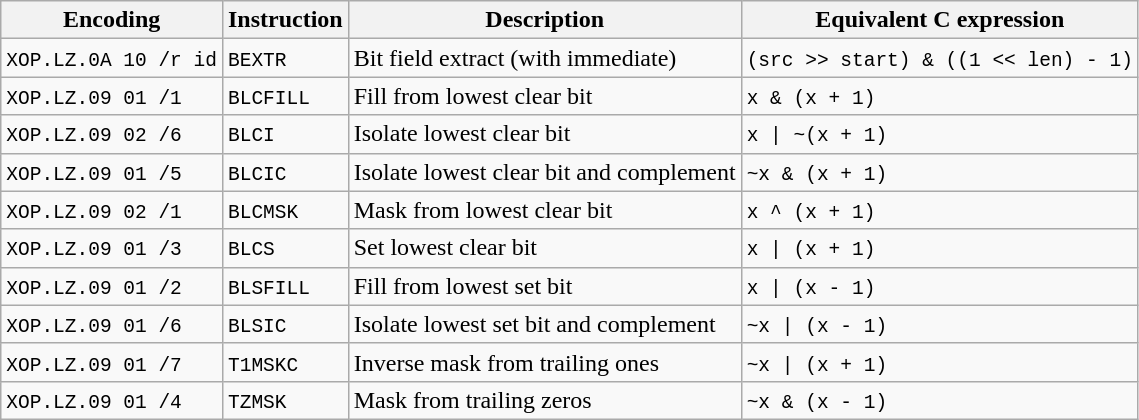<table class="wikitable">
<tr>
<th>Encoding</th>
<th>Instruction</th>
<th>Description</th>
<th>Equivalent C expression</th>
</tr>
<tr>
<td><code>XOP.LZ.0A 10 /r id</code></td>
<td><code>BEXTR</code></td>
<td>Bit field extract (with immediate)</td>
<td><code>(src >> start) & ((1 << len) - 1)</code></td>
</tr>
<tr>
<td><code>XOP.LZ.09 01 /1</code></td>
<td><code>BLCFILL</code></td>
<td>Fill from lowest clear bit</td>
<td><code>x & (x + 1)</code></td>
</tr>
<tr>
<td><code>XOP.LZ.09 02 /6</code></td>
<td><code>BLCI</code></td>
<td>Isolate lowest clear bit</td>
<td><code>x &#124; ~(x + 1)</code></td>
</tr>
<tr>
<td><code>XOP.LZ.09 01 /5</code></td>
<td><code>BLCIC</code></td>
<td>Isolate lowest clear bit and complement</td>
<td><code>~x & (x + 1)</code></td>
</tr>
<tr>
<td><code>XOP.LZ.09 02 /1</code></td>
<td><code>BLCMSK</code></td>
<td>Mask from lowest clear bit</td>
<td><code>x ^ (x + 1)</code></td>
</tr>
<tr>
<td><code>XOP.LZ.09 01 /3</code></td>
<td><code>BLCS</code></td>
<td>Set lowest clear bit</td>
<td><code>x &#124; (x + 1)</code></td>
</tr>
<tr>
<td><code>XOP.LZ.09 01 /2</code></td>
<td><code>BLSFILL</code></td>
<td>Fill from lowest set bit</td>
<td><code>x &#124; (x - 1)</code></td>
</tr>
<tr>
<td><code>XOP.LZ.09 01 /6</code></td>
<td><code>BLSIC</code></td>
<td>Isolate lowest set bit and complement</td>
<td><code>~x &#124; (x - 1)</code></td>
</tr>
<tr>
<td><code>XOP.LZ.09 01 /7</code></td>
<td><code>T1MSKC</code></td>
<td>Inverse mask from trailing ones</td>
<td><code>~x &#124; (x + 1)</code></td>
</tr>
<tr>
<td><code>XOP.LZ.09 01 /4</code></td>
<td><code>TZMSK</code></td>
<td>Mask from trailing zeros</td>
<td><code>~x & (x - 1)</code></td>
</tr>
</table>
